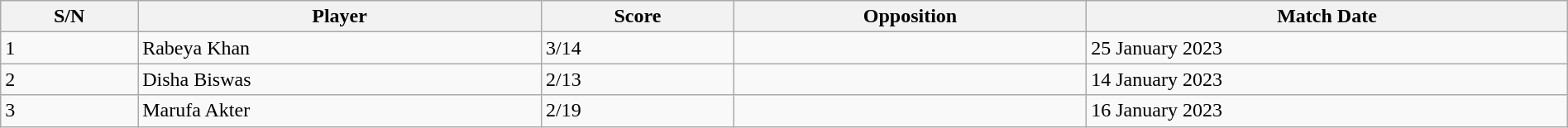<table style="width:100%;" class="wikitable">
<tr>
<th>S/N</th>
<th>Player</th>
<th>Score</th>
<th>Opposition</th>
<th>Match Date</th>
</tr>
<tr>
<td>1</td>
<td>Rabeya Khan</td>
<td>3/14</td>
<td></td>
<td>25 January 2023</td>
</tr>
<tr>
<td>2</td>
<td>Disha Biswas</td>
<td>2/13</td>
<td></td>
<td>14 January 2023</td>
</tr>
<tr>
<td>3</td>
<td>Marufa Akter</td>
<td>2/19</td>
<td></td>
<td>16 January 2023</td>
</tr>
</table>
